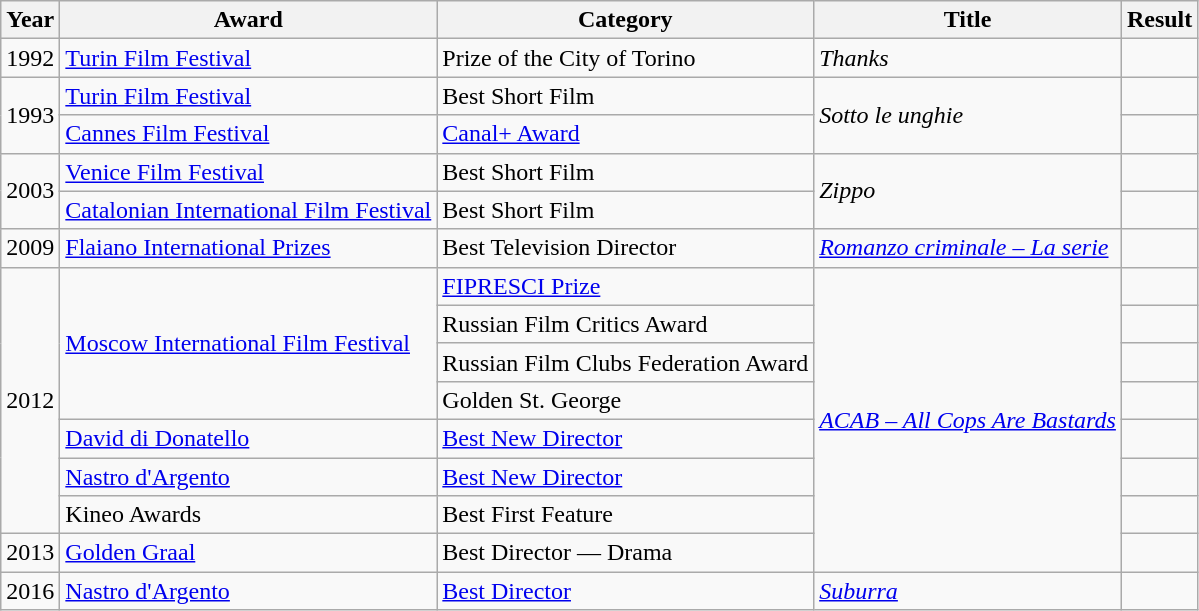<table class="wikitable sortable">
<tr>
<th>Year</th>
<th>Award</th>
<th>Category</th>
<th>Title</th>
<th>Result</th>
</tr>
<tr>
<td>1992</td>
<td><a href='#'>Turin Film Festival</a></td>
<td>Prize of the City of Torino</td>
<td><em>Thanks</em></td>
<td></td>
</tr>
<tr>
<td rowspan="2">1993</td>
<td><a href='#'>Turin Film Festival</a></td>
<td>Best Short Film</td>
<td rowspan="2"><em>Sotto le unghie</em></td>
<td></td>
</tr>
<tr>
<td><a href='#'>Cannes Film Festival</a></td>
<td><a href='#'>Canal+ Award</a></td>
<td></td>
</tr>
<tr>
<td rowspan="2">2003</td>
<td><a href='#'>Venice Film Festival</a></td>
<td>Best Short Film</td>
<td rowspan="2"><em>Zippo</em></td>
<td></td>
</tr>
<tr>
<td><a href='#'>Catalonian International Film Festival</a></td>
<td>Best Short Film</td>
<td></td>
</tr>
<tr>
<td>2009</td>
<td><a href='#'>Flaiano International Prizes</a></td>
<td>Best Television Director</td>
<td><em><a href='#'>Romanzo criminale – La serie</a></em></td>
<td></td>
</tr>
<tr>
<td rowspan="7">2012</td>
<td rowspan="4"><a href='#'>Moscow International Film Festival</a></td>
<td><a href='#'>FIPRESCI Prize</a></td>
<td rowspan="8"><em><a href='#'>ACAB – All Cops Are Bastards</a></em></td>
<td></td>
</tr>
<tr>
<td>Russian Film Critics Award</td>
<td></td>
</tr>
<tr>
<td>Russian Film Clubs Federation Award</td>
<td></td>
</tr>
<tr>
<td>Golden St. George</td>
<td></td>
</tr>
<tr>
<td><a href='#'>David di Donatello</a></td>
<td><a href='#'>Best New Director</a></td>
<td></td>
</tr>
<tr>
<td><a href='#'>Nastro d'Argento</a></td>
<td><a href='#'>Best New Director</a></td>
<td></td>
</tr>
<tr>
<td>Kineo Awards</td>
<td>Best First Feature</td>
<td></td>
</tr>
<tr>
<td>2013</td>
<td><a href='#'>Golden Graal</a></td>
<td>Best Director — Drama</td>
<td></td>
</tr>
<tr>
<td>2016</td>
<td><a href='#'>Nastro d'Argento</a></td>
<td><a href='#'>Best Director</a></td>
<td><em><a href='#'>Suburra</a></em></td>
<td></td>
</tr>
</table>
